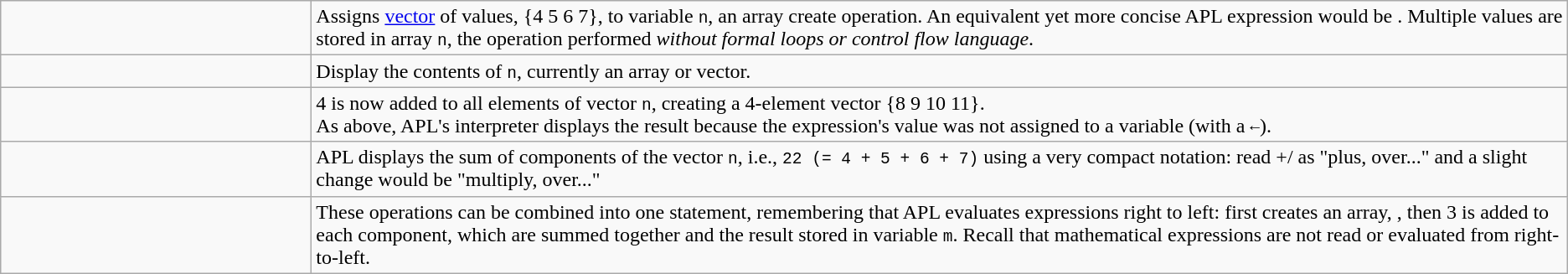<table class="wikitable">
<tr>
<td width="240pt"></td>
<td>Assigns <a href='#'>vector</a> of values, {4 5 6 7}, to variable <code>n</code>, an array create operation. An equivalent yet more concise APL expression would be . Multiple values are stored in array <code>n</code>, the operation performed <em>without formal loops or control flow language</em>.</td>
</tr>
<tr>
<td></td>
<td>Display the contents of <code>n</code>, currently an array or vector.</td>
</tr>
<tr>
<td></td>
<td>4 is now added to all elements of vector <code>n</code>, creating a 4-element vector {8 9 10 11}.<br> As above, APL's interpreter displays the result because the expression's value was not assigned to a variable (with a <code>←</code>).</td>
</tr>
<tr>
<td></td>
<td>APL displays the sum of components of the vector <code>n</code>, i.e., <code>22 (= 4 + 5 + 6 + 7)</code> using a very compact notation: read +/ as "plus, over..." and a slight change would be "multiply, over..."</td>
</tr>
<tr>
<td></td>
<td>These operations can be combined into one statement, remembering that APL evaluates expressions right to left: first  creates an array, , then 3 is added to each component, which are summed together and the result stored in variable <code>m</code>. Recall that mathematical expressions are not read or evaluated from right-to-left.</td>
</tr>
</table>
